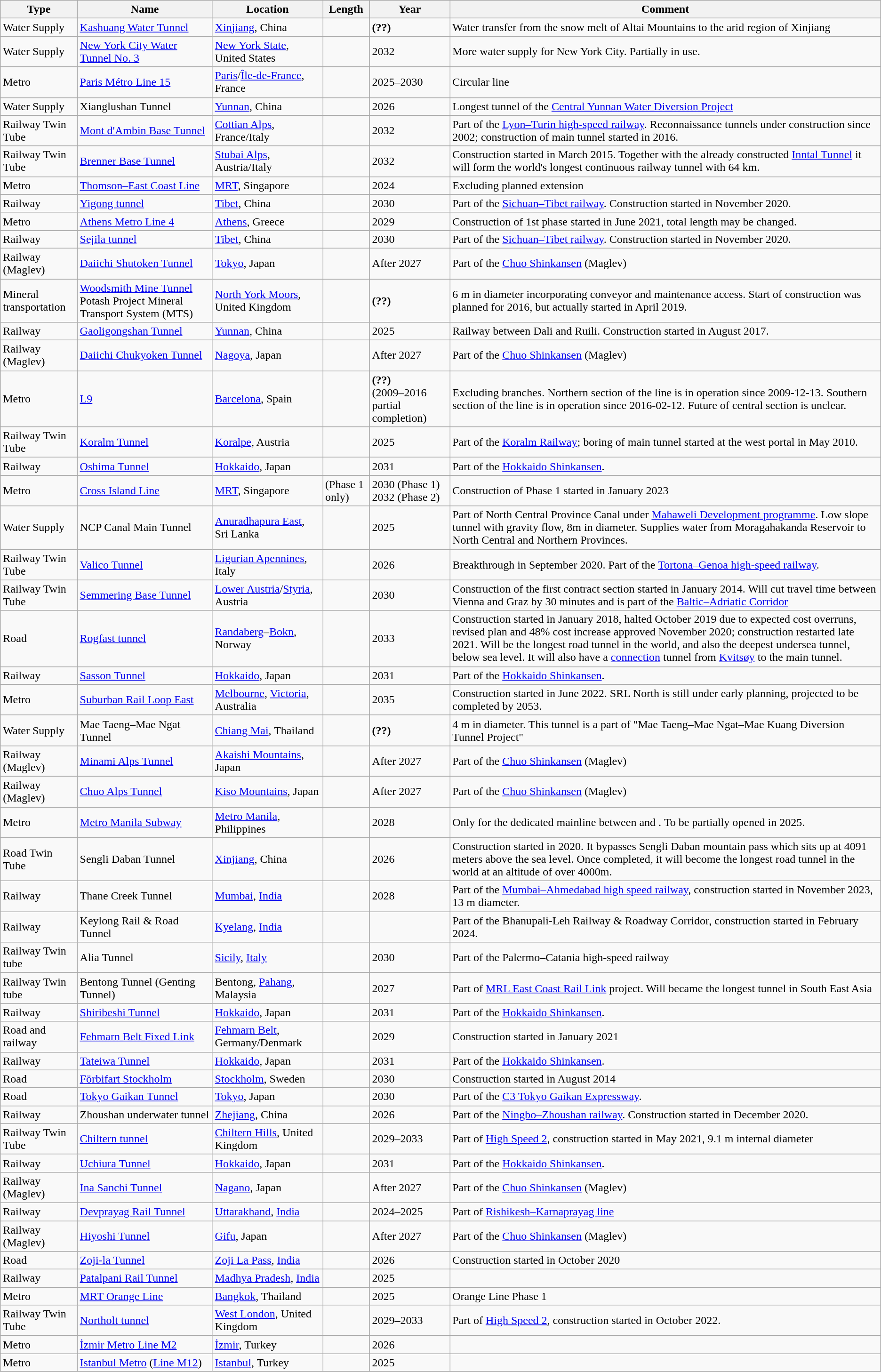<table class="wikitable sortable">
<tr>
<th>Type</th>
<th>Name</th>
<th>Location</th>
<th>Length</th>
<th>Year</th>
<th>Comment</th>
</tr>
<tr>
<td>Water Supply</td>
<td><a href='#'>Kashuang Water Tunnel</a></td>
<td> <a href='#'>Xinjiang</a>, China</td>
<td></td>
<td><strong>(??)</strong></td>
<td>Water transfer from the snow melt of Altai Mountains to the arid region of Xinjiang</td>
</tr>
<tr>
<td>Water Supply</td>
<td><a href='#'>New York City Water Tunnel No. 3</a></td>
<td> <a href='#'>New York State</a>, United States</td>
<td></td>
<td>2032</td>
<td>More water supply for New York City. Partially in use.</td>
</tr>
<tr>
<td>Metro</td>
<td><a href='#'>Paris Métro Line 15</a></td>
<td> <a href='#'>Paris</a>/<a href='#'>Île-de-France</a>, France</td>
<td></td>
<td>2025–2030</td>
<td>Circular line</td>
</tr>
<tr>
<td>Water Supply</td>
<td>Xianglushan Tunnel</td>
<td> <a href='#'>Yunnan</a>, China</td>
<td></td>
<td>2026</td>
<td>Longest tunnel of the <a href='#'>Central Yunnan Water Diversion Project</a></td>
</tr>
<tr>
<td>Railway Twin Tube</td>
<td><a href='#'>Mont d'Ambin Base Tunnel</a></td>
<td>  <a href='#'>Cottian Alps</a>, France/Italy</td>
<td></td>
<td>2032</td>
<td>Part of the <a href='#'>Lyon–Turin high-speed railway</a>. Reconnaissance tunnels under construction since 2002; construction of main tunnel started in 2016.</td>
</tr>
<tr>
<td>Railway Twin Tube</td>
<td><a href='#'>Brenner Base Tunnel</a></td>
<td>  <a href='#'>Stubai Alps</a>, Austria/Italy</td>
<td></td>
<td>2032</td>
<td>Construction started in March 2015. Together with the already constructed <a href='#'>Inntal Tunnel</a> it will form the world's longest continuous railway tunnel with 64 km.</td>
</tr>
<tr>
<td>Metro</td>
<td><a href='#'>Thomson–East Coast Line</a></td>
<td> <a href='#'>MRT</a>, Singapore</td>
<td></td>
<td>2024</td>
<td>Excluding planned extension</td>
</tr>
<tr>
<td>Railway</td>
<td><a href='#'>Yigong tunnel</a></td>
<td> <a href='#'>Tibet</a>, China</td>
<td></td>
<td>2030</td>
<td>Part of the <a href='#'>Sichuan–Tibet railway</a>. Construction started in November 2020.</td>
</tr>
<tr>
<td>Metro</td>
<td><a href='#'>Athens Metro Line 4</a></td>
<td> <a href='#'>Athens</a>, Greece</td>
<td></td>
<td>2029</td>
<td>Construction of 1st phase started in June 2021, total length may be changed.</td>
</tr>
<tr>
<td>Railway</td>
<td><a href='#'>Sejila tunnel</a></td>
<td> <a href='#'>Tibet</a>, China</td>
<td></td>
<td>2030</td>
<td>Part of the <a href='#'>Sichuan–Tibet railway</a>. Construction started in November 2020.</td>
</tr>
<tr>
<td>Railway (Maglev)</td>
<td><a href='#'>Daiichi Shutoken Tunnel</a></td>
<td> <a href='#'>Tokyo</a>, Japan</td>
<td></td>
<td>After 2027</td>
<td>Part of the <a href='#'>Chuo Shinkansen</a> (Maglev)</td>
</tr>
<tr>
<td>Mineral transportation</td>
<td><a href='#'>Woodsmith Mine Tunnel</a> Potash Project Mineral Transport System (MTS)</td>
<td> <a href='#'>North York Moors</a>, United Kingdom</td>
<td></td>
<td><strong>(??)</strong></td>
<td>6 m in diameter incorporating conveyor and maintenance access. Start of construction was planned for 2016, but actually started in April 2019.</td>
</tr>
<tr>
<td>Railway</td>
<td><a href='#'>Gaoligongshan Tunnel</a></td>
<td> <a href='#'>Yunnan</a>, China</td>
<td></td>
<td>2025</td>
<td>Railway between Dali and Ruili. Construction started in August 2017.</td>
</tr>
<tr>
<td>Railway (Maglev)</td>
<td><a href='#'>Daiichi Chukyoken Tunnel</a></td>
<td> <a href='#'>Nagoya</a>, Japan</td>
<td></td>
<td>After 2027</td>
<td>Part of the <a href='#'>Chuo Shinkansen</a> (Maglev)</td>
</tr>
<tr>
<td>Metro</td>
<td><a href='#'>L9</a></td>
<td> <a href='#'>Barcelona</a>, Spain</td>
<td></td>
<td><strong>(??)</strong><br>(2009–2016 partial completion)</td>
<td>Excluding branches. Northern section of the line is in operation since 2009-12-13. Southern section of the line is in operation since 2016-02-12. Future of central section is unclear.</td>
</tr>
<tr>
<td>Railway Twin Tube</td>
<td><a href='#'>Koralm Tunnel</a></td>
<td> <a href='#'>Koralpe</a>, Austria</td>
<td></td>
<td>2025</td>
<td>Part of the <a href='#'>Koralm Railway</a>; boring of main tunnel started at the west portal in May 2010.</td>
</tr>
<tr>
<td>Railway</td>
<td><a href='#'>Oshima Tunnel</a></td>
<td> <a href='#'>Hokkaido</a>, Japan</td>
<td></td>
<td>2031</td>
<td>Part of the <a href='#'>Hokkaido Shinkansen</a>.</td>
</tr>
<tr>
<td>Metro</td>
<td><a href='#'>Cross Island Line</a></td>
<td> <a href='#'>MRT</a>, Singapore</td>
<td> (Phase 1 only)</td>
<td>2030 (Phase 1)<br>2032 (Phase 2)</td>
<td>Construction of Phase 1 started in January 2023</td>
</tr>
<tr>
<td>Water Supply</td>
<td>NCP Canal Main Tunnel</td>
<td> <a href='#'>Anuradhapura East</a>, Sri Lanka</td>
<td></td>
<td>2025</td>
<td>Part of North Central Province Canal under <a href='#'>Mahaweli Development programme</a>. Low slope tunnel with gravity flow, 8m in diameter. Supplies water from Moragahakanda Reservoir to North Central and Northern Provinces.</td>
</tr>
<tr>
<td>Railway Twin Tube</td>
<td><a href='#'>Valico Tunnel</a></td>
<td> <a href='#'>Ligurian Apennines</a>, Italy</td>
<td></td>
<td>2026</td>
<td>Breakthrough in September 2020. Part of the <a href='#'>Tortona–Genoa high-speed railway</a>.</td>
</tr>
<tr>
<td>Railway Twin Tube</td>
<td><a href='#'>Semmering Base Tunnel</a></td>
<td> <a href='#'>Lower Austria</a>/<a href='#'>Styria</a>, Austria</td>
<td></td>
<td>2030</td>
<td>Construction of the first contract section started in January 2014. Will cut travel time between Vienna and Graz by 30 minutes and is part of the <a href='#'>Baltic–Adriatic Corridor</a></td>
</tr>
<tr>
<td>Road</td>
<td><a href='#'>Rogfast tunnel</a></td>
<td> <a href='#'>Randaberg</a>–<a href='#'>Bokn</a>, Norway</td>
<td></td>
<td>2033</td>
<td>Construction started in January 2018, halted October 2019 due to expected cost overruns, revised plan and 48% cost increase approved November 2020; construction restarted late 2021. Will be the longest road tunnel in the world, and also the deepest undersea tunnel,  below sea level. It will also have a  <a href='#'>connection</a> tunnel from <a href='#'>Kvitsøy</a> to the main tunnel.</td>
</tr>
<tr>
<td>Railway</td>
<td><a href='#'>Sasson Tunnel</a></td>
<td> <a href='#'>Hokkaido</a>, Japan</td>
<td></td>
<td>2031</td>
<td>Part of the <a href='#'>Hokkaido Shinkansen</a>.</td>
</tr>
<tr>
<td>Metro</td>
<td><a href='#'>Suburban Rail Loop East</a></td>
<td> <a href='#'>Melbourne</a>, <a href='#'>Victoria</a>, Australia</td>
<td></td>
<td>2035</td>
<td>Construction started in June 2022. SRL North is still under early planning, projected to be completed by 2053.</td>
</tr>
<tr>
<td>Water Supply</td>
<td>Mae Taeng–Mae Ngat Tunnel</td>
<td> <a href='#'>Chiang Mai</a>, Thailand</td>
<td></td>
<td><strong>(??)</strong></td>
<td>4 m in diameter. This tunnel is a part of "Mae Taeng–Mae Ngat–Mae Kuang Diversion Tunnel Project"</td>
</tr>
<tr>
<td>Railway (Maglev)</td>
<td><a href='#'>Minami Alps Tunnel</a></td>
<td> <a href='#'>Akaishi Mountains</a>, Japan</td>
<td></td>
<td>After 2027</td>
<td>Part of the <a href='#'>Chuo Shinkansen</a> (Maglev)</td>
</tr>
<tr>
<td>Railway (Maglev)</td>
<td><a href='#'>Chuo Alps Tunnel</a></td>
<td> <a href='#'>Kiso Mountains</a>, Japan</td>
<td></td>
<td>After 2027</td>
<td>Part of the <a href='#'>Chuo Shinkansen</a> (Maglev)</td>
</tr>
<tr>
<td>Metro</td>
<td><a href='#'>Metro Manila Subway</a></td>
<td> <a href='#'>Metro Manila</a>, Philippines</td>
<td></td>
<td>2028</td>
<td>Only for the dedicated mainline between  and . To be partially opened in 2025.</td>
</tr>
<tr>
<td>Road Twin Tube</td>
<td>Sengli Daban Tunnel</td>
<td> <a href='#'>Xinjiang</a>, China</td>
<td></td>
<td>2026</td>
<td>Construction started in 2020. It bypasses Sengli Daban mountain pass which sits up at 4091 meters above the sea level. Once completed, it will become the longest road tunnel in the world at an altitude of over 4000m.</td>
</tr>
<tr>
<td>Railway</td>
<td>Thane Creek Tunnel</td>
<td> <a href='#'>Mumbai</a>, <a href='#'>India</a></td>
<td></td>
<td>2028</td>
<td>Part of the <a href='#'>Mumbai–Ahmedabad high speed railway</a>, construction started in November 2023,   13 m diameter.</td>
</tr>
<tr>
<td>Railway</td>
<td>Keylong Rail & Road Tunnel</td>
<td> <a href='#'>Kyelang</a>, <a href='#'>India</a></td>
<td></td>
<td></td>
<td>Part of the Bhanupali-Leh Railway & Roadway Corridor, construction started in February 2024.</td>
</tr>
<tr>
<td>Railway Twin tube</td>
<td>Alia Tunnel</td>
<td> <a href='#'>Sicily</a>, <a href='#'>Italy</a></td>
<td></td>
<td>2030</td>
<td>Part of the Palermo–Catania high-speed railway</td>
</tr>
<tr>
<td>Railway Twin tube</td>
<td>Bentong Tunnel (Genting Tunnel)</td>
<td> Bentong, <a href='#'>Pahang</a>, Malaysia</td>
<td></td>
<td>2027</td>
<td>Part of <a href='#'>MRL East Coast Rail Link</a> project. Will became the longest tunnel in South East Asia</td>
</tr>
<tr>
<td>Railway</td>
<td><a href='#'>Shiribeshi Tunnel</a></td>
<td> <a href='#'>Hokkaido</a>, Japan</td>
<td></td>
<td>2031</td>
<td>Part of the <a href='#'>Hokkaido Shinkansen</a>.</td>
</tr>
<tr>
<td>Road and railway</td>
<td><a href='#'>Fehmarn Belt Fixed Link</a></td>
<td>  <a href='#'>Fehmarn Belt</a>, Germany/Denmark</td>
<td></td>
<td>2029</td>
<td>Construction started in January 2021</td>
</tr>
<tr>
<td>Railway</td>
<td><a href='#'>Tateiwa Tunnel</a></td>
<td> <a href='#'>Hokkaido</a>, Japan</td>
<td></td>
<td>2031</td>
<td>Part of the <a href='#'>Hokkaido Shinkansen</a>.</td>
</tr>
<tr>
<td>Road</td>
<td><a href='#'>Förbifart Stockholm</a></td>
<td> <a href='#'>Stockholm</a>, Sweden</td>
<td></td>
<td>2030</td>
<td>Construction started in August 2014</td>
</tr>
<tr>
<td>Road</td>
<td><a href='#'>Tokyo Gaikan Tunnel</a></td>
<td> <a href='#'>Tokyo</a>, Japan</td>
<td></td>
<td>2030</td>
<td>Part of the <a href='#'>C3 Tokyo Gaikan Expressway</a>.</td>
</tr>
<tr>
<td>Railway</td>
<td>Zhoushan underwater tunnel</td>
<td> <a href='#'>Zhejiang</a>, China</td>
<td></td>
<td>2026</td>
<td>Part of the <a href='#'>Ningbo–Zhoushan railway</a>. Construction started in December 2020.</td>
</tr>
<tr>
<td>Railway Twin Tube</td>
<td><a href='#'>Chiltern tunnel</a></td>
<td> <a href='#'>Chiltern Hills</a>, United Kingdom</td>
<td></td>
<td>2029–2033</td>
<td>Part of <a href='#'>High Speed 2</a>, construction started in May 2021, 9.1 m internal diameter</td>
</tr>
<tr>
<td>Railway</td>
<td><a href='#'>Uchiura Tunnel</a></td>
<td> <a href='#'>Hokkaido</a>, Japan</td>
<td></td>
<td>2031</td>
<td>Part of the <a href='#'>Hokkaido Shinkansen</a>.</td>
</tr>
<tr>
<td>Railway (Maglev)</td>
<td><a href='#'>Ina Sanchi Tunnel</a></td>
<td> <a href='#'>Nagano</a>, Japan</td>
<td></td>
<td>After 2027</td>
<td>Part of the <a href='#'>Chuo Shinkansen</a> (Maglev)</td>
</tr>
<tr>
<td>Railway</td>
<td><a href='#'>Devprayag Rail Tunnel</a></td>
<td> <a href='#'>Uttarakhand</a>, <a href='#'>India</a></td>
<td> </td>
<td>2024–2025</td>
<td>Part of <a href='#'>Rishikesh–Karnaprayag line</a></td>
</tr>
<tr>
<td>Railway (Maglev)</td>
<td><a href='#'>Hiyoshi Tunnel</a></td>
<td> <a href='#'>Gifu</a>, Japan</td>
<td></td>
<td>After 2027</td>
<td>Part of the <a href='#'>Chuo Shinkansen</a> (Maglev)</td>
</tr>
<tr>
<td>Road</td>
<td><a href='#'>Zoji-la Tunnel</a></td>
<td> <a href='#'>Zoji La Pass</a>, <a href='#'>India</a></td>
<td></td>
<td>2026</td>
<td>Construction started in October 2020</td>
</tr>
<tr>
<td>Railway</td>
<td><a href='#'>Patalpani Rail Tunnel</a></td>
<td> <a href='#'>Madhya Pradesh</a>, <a href='#'>India</a></td>
<td></td>
<td>2025</td>
<td></td>
</tr>
<tr>
<td>Metro</td>
<td><a href='#'>MRT Orange Line</a></td>
<td> <a href='#'>Bangkok</a>, Thailand</td>
<td></td>
<td>2025</td>
<td>Orange Line Phase 1</td>
</tr>
<tr>
<td>Railway Twin Tube</td>
<td><a href='#'>Northolt tunnel</a></td>
<td> <a href='#'>West London</a>, United Kingdom</td>
<td></td>
<td>2029–2033</td>
<td>Part of <a href='#'>High Speed 2</a>, construction started in October 2022.</td>
</tr>
<tr>
<td>Metro</td>
<td><a href='#'>İzmir Metro Line M2</a></td>
<td> <a href='#'>İzmir</a>, Turkey</td>
<td></td>
<td>2026</td>
<td></td>
</tr>
<tr>
<td>Metro</td>
<td><a href='#'>Istanbul Metro</a> (<a href='#'>Line M12</a>)</td>
<td> <a href='#'>Istanbul</a>, Turkey</td>
<td></td>
<td>2025</td>
<td><br></td>
</tr>
</table>
